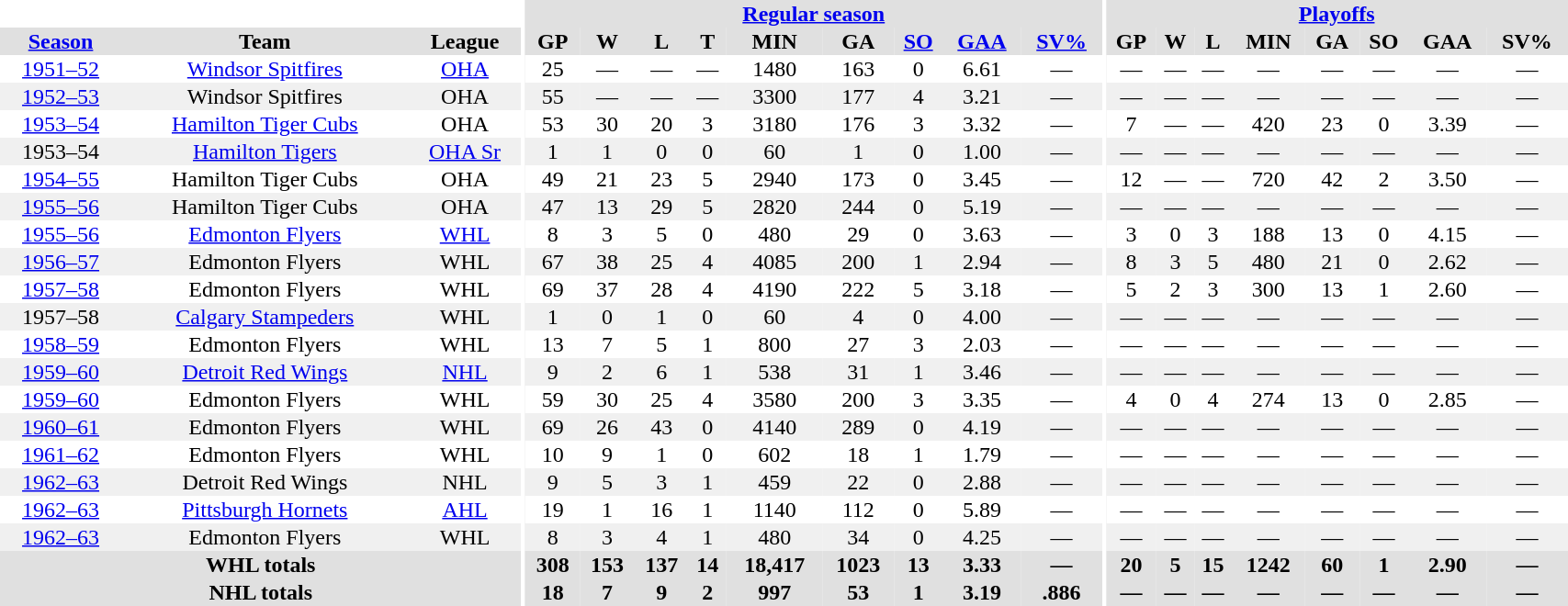<table border="0" cellpadding="1" cellspacing="0" style="width:90%; text-align:center;">
<tr bgcolor="#e0e0e0">
<th colspan="3" bgcolor="#ffffff"></th>
<th rowspan="99" bgcolor="#ffffff"></th>
<th colspan="9" bgcolor="#e0e0e0"><a href='#'>Regular season</a></th>
<th rowspan="99" bgcolor="#ffffff"></th>
<th colspan="8" bgcolor="#e0e0e0"><a href='#'>Playoffs</a></th>
</tr>
<tr bgcolor="#e0e0e0">
<th><a href='#'>Season</a></th>
<th>Team</th>
<th>League</th>
<th>GP</th>
<th>W</th>
<th>L</th>
<th>T</th>
<th>MIN</th>
<th>GA</th>
<th><a href='#'>SO</a></th>
<th><a href='#'>GAA</a></th>
<th><a href='#'>SV%</a></th>
<th>GP</th>
<th>W</th>
<th>L</th>
<th>MIN</th>
<th>GA</th>
<th>SO</th>
<th>GAA</th>
<th>SV%</th>
</tr>
<tr>
<td><a href='#'>1951–52</a></td>
<td><a href='#'>Windsor Spitfires</a></td>
<td><a href='#'>OHA</a></td>
<td>25</td>
<td>—</td>
<td>—</td>
<td>—</td>
<td>1480</td>
<td>163</td>
<td>0</td>
<td>6.61</td>
<td>—</td>
<td>—</td>
<td>—</td>
<td>—</td>
<td>—</td>
<td>—</td>
<td>—</td>
<td>—</td>
<td>—</td>
</tr>
<tr bgcolor="#f0f0f0">
<td><a href='#'>1952–53</a></td>
<td>Windsor Spitfires</td>
<td>OHA</td>
<td>55</td>
<td>—</td>
<td>—</td>
<td>—</td>
<td>3300</td>
<td>177</td>
<td>4</td>
<td>3.21</td>
<td>—</td>
<td>—</td>
<td>—</td>
<td>—</td>
<td>—</td>
<td>—</td>
<td>—</td>
<td>—</td>
<td>—</td>
</tr>
<tr>
<td><a href='#'>1953–54</a></td>
<td><a href='#'>Hamilton Tiger Cubs</a></td>
<td>OHA</td>
<td>53</td>
<td>30</td>
<td>20</td>
<td>3</td>
<td>3180</td>
<td>176</td>
<td>3</td>
<td>3.32</td>
<td>—</td>
<td>7</td>
<td>—</td>
<td>—</td>
<td>420</td>
<td>23</td>
<td>0</td>
<td>3.39</td>
<td>—</td>
</tr>
<tr bgcolor="#f0f0f0">
<td>1953–54</td>
<td><a href='#'>Hamilton Tigers</a></td>
<td><a href='#'>OHA Sr</a></td>
<td>1</td>
<td>1</td>
<td>0</td>
<td>0</td>
<td>60</td>
<td>1</td>
<td>0</td>
<td>1.00</td>
<td>—</td>
<td>—</td>
<td>—</td>
<td>—</td>
<td>—</td>
<td>—</td>
<td>—</td>
<td>—</td>
<td>—</td>
</tr>
<tr>
<td><a href='#'>1954–55</a></td>
<td>Hamilton Tiger Cubs</td>
<td>OHA</td>
<td>49</td>
<td>21</td>
<td>23</td>
<td>5</td>
<td>2940</td>
<td>173</td>
<td>0</td>
<td>3.45</td>
<td>—</td>
<td>12</td>
<td>—</td>
<td>—</td>
<td>720</td>
<td>42</td>
<td>2</td>
<td>3.50</td>
<td>—</td>
</tr>
<tr bgcolor="#f0f0f0">
<td><a href='#'>1955–56</a></td>
<td>Hamilton Tiger Cubs</td>
<td>OHA</td>
<td>47</td>
<td>13</td>
<td>29</td>
<td>5</td>
<td>2820</td>
<td>244</td>
<td>0</td>
<td>5.19</td>
<td>—</td>
<td>—</td>
<td>—</td>
<td>—</td>
<td>—</td>
<td>—</td>
<td>—</td>
<td>—</td>
<td>—</td>
</tr>
<tr>
<td><a href='#'>1955–56</a></td>
<td><a href='#'>Edmonton Flyers</a></td>
<td><a href='#'>WHL</a></td>
<td>8</td>
<td>3</td>
<td>5</td>
<td>0</td>
<td>480</td>
<td>29</td>
<td>0</td>
<td>3.63</td>
<td>—</td>
<td>3</td>
<td>0</td>
<td>3</td>
<td>188</td>
<td>13</td>
<td>0</td>
<td>4.15</td>
<td>—</td>
</tr>
<tr bgcolor="#f0f0f0">
<td><a href='#'>1956–57</a></td>
<td>Edmonton Flyers</td>
<td>WHL</td>
<td>67</td>
<td>38</td>
<td>25</td>
<td>4</td>
<td>4085</td>
<td>200</td>
<td>1</td>
<td>2.94</td>
<td>—</td>
<td>8</td>
<td>3</td>
<td>5</td>
<td>480</td>
<td>21</td>
<td>0</td>
<td>2.62</td>
<td>—</td>
</tr>
<tr>
<td><a href='#'>1957–58</a></td>
<td>Edmonton Flyers</td>
<td>WHL</td>
<td>69</td>
<td>37</td>
<td>28</td>
<td>4</td>
<td>4190</td>
<td>222</td>
<td>5</td>
<td>3.18</td>
<td>—</td>
<td>5</td>
<td>2</td>
<td>3</td>
<td>300</td>
<td>13</td>
<td>1</td>
<td>2.60</td>
<td>—</td>
</tr>
<tr bgcolor="#f0f0f0">
<td>1957–58</td>
<td><a href='#'>Calgary Stampeders</a></td>
<td>WHL</td>
<td>1</td>
<td>0</td>
<td>1</td>
<td>0</td>
<td>60</td>
<td>4</td>
<td>0</td>
<td>4.00</td>
<td>—</td>
<td>—</td>
<td>—</td>
<td>—</td>
<td>—</td>
<td>—</td>
<td>—</td>
<td>—</td>
<td>—</td>
</tr>
<tr>
<td><a href='#'>1958–59</a></td>
<td>Edmonton Flyers</td>
<td>WHL</td>
<td>13</td>
<td>7</td>
<td>5</td>
<td>1</td>
<td>800</td>
<td>27</td>
<td>3</td>
<td>2.03</td>
<td>—</td>
<td>—</td>
<td>—</td>
<td>—</td>
<td>—</td>
<td>—</td>
<td>—</td>
<td>—</td>
<td>—</td>
</tr>
<tr bgcolor="#f0f0f0">
<td><a href='#'>1959–60</a></td>
<td><a href='#'>Detroit Red Wings</a></td>
<td><a href='#'>NHL</a></td>
<td>9</td>
<td>2</td>
<td>6</td>
<td>1</td>
<td>538</td>
<td>31</td>
<td>1</td>
<td>3.46</td>
<td>—</td>
<td>—</td>
<td>—</td>
<td>—</td>
<td>—</td>
<td>—</td>
<td>—</td>
<td>—</td>
<td>—</td>
</tr>
<tr>
<td><a href='#'>1959–60</a></td>
<td>Edmonton Flyers</td>
<td>WHL</td>
<td>59</td>
<td>30</td>
<td>25</td>
<td>4</td>
<td>3580</td>
<td>200</td>
<td>3</td>
<td>3.35</td>
<td>—</td>
<td>4</td>
<td>0</td>
<td>4</td>
<td>274</td>
<td>13</td>
<td>0</td>
<td>2.85</td>
<td>—</td>
</tr>
<tr bgcolor="#f0f0f0">
<td><a href='#'>1960–61</a></td>
<td>Edmonton Flyers</td>
<td>WHL</td>
<td>69</td>
<td>26</td>
<td>43</td>
<td>0</td>
<td>4140</td>
<td>289</td>
<td>0</td>
<td>4.19</td>
<td>—</td>
<td>—</td>
<td>—</td>
<td>—</td>
<td>—</td>
<td>—</td>
<td>—</td>
<td>—</td>
<td>—</td>
</tr>
<tr>
<td><a href='#'>1961–62</a></td>
<td>Edmonton Flyers</td>
<td>WHL</td>
<td>10</td>
<td>9</td>
<td>1</td>
<td>0</td>
<td>602</td>
<td>18</td>
<td>1</td>
<td>1.79</td>
<td>—</td>
<td>—</td>
<td>—</td>
<td>—</td>
<td>—</td>
<td>—</td>
<td>—</td>
<td>—</td>
<td>—</td>
</tr>
<tr bgcolor="#f0f0f0">
<td><a href='#'>1962–63</a></td>
<td>Detroit Red Wings</td>
<td>NHL</td>
<td>9</td>
<td>5</td>
<td>3</td>
<td>1</td>
<td>459</td>
<td>22</td>
<td>0</td>
<td>2.88</td>
<td>—</td>
<td>—</td>
<td>—</td>
<td>—</td>
<td>—</td>
<td>—</td>
<td>—</td>
<td>—</td>
<td>—</td>
</tr>
<tr>
<td><a href='#'>1962–63</a></td>
<td><a href='#'>Pittsburgh Hornets</a></td>
<td><a href='#'>AHL</a></td>
<td>19</td>
<td>1</td>
<td>16</td>
<td>1</td>
<td>1140</td>
<td>112</td>
<td>0</td>
<td>5.89</td>
<td>—</td>
<td>—</td>
<td>—</td>
<td>—</td>
<td>—</td>
<td>—</td>
<td>—</td>
<td>—</td>
<td>—</td>
</tr>
<tr bgcolor="#f0f0f0">
<td><a href='#'>1962–63</a></td>
<td>Edmonton Flyers</td>
<td>WHL</td>
<td>8</td>
<td>3</td>
<td>4</td>
<td>1</td>
<td>480</td>
<td>34</td>
<td>0</td>
<td>4.25</td>
<td>—</td>
<td>—</td>
<td>—</td>
<td>—</td>
<td>—</td>
<td>—</td>
<td>—</td>
<td>—</td>
<td>—</td>
</tr>
<tr bgcolor="#e0e0e0">
<th colspan=3>WHL totals</th>
<th>308</th>
<th>153</th>
<th>137</th>
<th>14</th>
<th>18,417</th>
<th>1023</th>
<th>13</th>
<th>3.33</th>
<th>—</th>
<th>20</th>
<th>5</th>
<th>15</th>
<th>1242</th>
<th>60</th>
<th>1</th>
<th>2.90</th>
<th>—</th>
</tr>
<tr bgcolor="#e0e0e0">
<th colspan=3>NHL totals</th>
<th>18</th>
<th>7</th>
<th>9</th>
<th>2</th>
<th>997</th>
<th>53</th>
<th>1</th>
<th>3.19</th>
<th>.886</th>
<th>—</th>
<th>—</th>
<th>—</th>
<th>—</th>
<th>—</th>
<th>—</th>
<th>—</th>
<th>—</th>
</tr>
</table>
